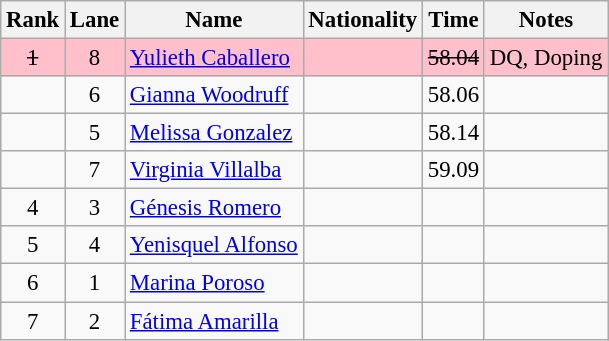<table class="wikitable sortable" style="text-align:center;font-size:95%">
<tr>
<th>Rank</th>
<th>Lane</th>
<th>Name</th>
<th>Nationality</th>
<th>Time</th>
<th>Notes</th>
</tr>
<tr bgcolor=pink>
<td><s>1</s></td>
<td>8</td>
<td align=left><a href='#'>Yulieth Caballero</a></td>
<td align=left></td>
<td><s>58.04</s></td>
<td>DQ, Doping</td>
</tr>
<tr>
<td></td>
<td>6</td>
<td align=left><a href='#'>Gianna Woodruff</a></td>
<td align=left></td>
<td>58.06</td>
<td></td>
</tr>
<tr>
<td></td>
<td>5</td>
<td align=left><a href='#'>Melissa Gonzalez</a></td>
<td align=left></td>
<td>58.14</td>
<td></td>
</tr>
<tr>
<td></td>
<td>7</td>
<td align=left><a href='#'>Virginia Villalba</a></td>
<td align=left></td>
<td>59.09</td>
<td></td>
</tr>
<tr>
<td>4</td>
<td>3</td>
<td align=left><a href='#'>Génesis Romero</a></td>
<td align=left></td>
<td></td>
<td></td>
</tr>
<tr>
<td>5</td>
<td>4</td>
<td align=left><a href='#'>Yenisquel Alfonso</a></td>
<td align=left></td>
<td></td>
<td></td>
</tr>
<tr>
<td>6</td>
<td>1</td>
<td align=left><a href='#'>Marina Poroso</a></td>
<td align=left></td>
<td></td>
<td></td>
</tr>
<tr>
<td>7</td>
<td>2</td>
<td align=left><a href='#'>Fátima Amarilla</a></td>
<td align=left></td>
<td></td>
<td></td>
</tr>
</table>
